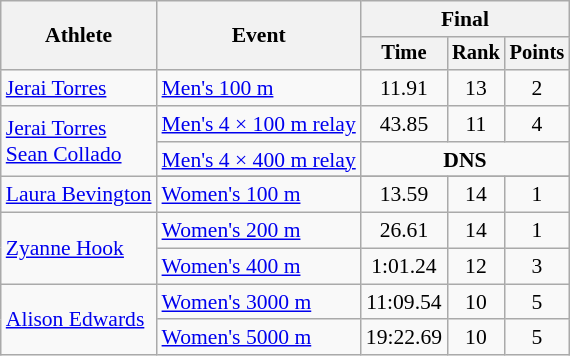<table class="wikitable" style="font-size:90%;">
<tr>
<th rowspan=2>Athlete</th>
<th rowspan=2>Event</th>
<th colspan=3>Final</th>
</tr>
<tr style="font-size:95%">
<th>Time</th>
<th>Rank</th>
<th>Points</th>
</tr>
<tr align=center>
<td align=left rowspan=1><a href='#'>Jerai Torres</a></td>
<td align=left><a href='#'>Men's 100 m</a></td>
<td>11.91</td>
<td>13</td>
<td>2</td>
</tr>
<tr align=center>
<td align=left rowspan=2><a href='#'>Jerai Torres</a><br><a href='#'>Sean Collado</a></td>
<td align=left><a href='#'>Men's 4 × 100 m relay</a></td>
<td>43.85</td>
<td>11</td>
<td>4</td>
</tr>
<tr align=center>
<td align=left><a href='#'>Men's 4 × 400 m relay</a></td>
<td colspan=3><strong>DNS</strong></td>
</tr>
<tr align=center>
<td align=left rowspan=2><a href='#'>Laura Bevington</a></td>
</tr>
<tr align=center>
<td align=left><a href='#'>Women's 100 m</a></td>
<td>13.59</td>
<td>14</td>
<td>1</td>
</tr>
<tr align=center>
<td align=left rowspan=2><a href='#'>Zyanne Hook</a></td>
<td align=left><a href='#'>Women's 200 m</a></td>
<td>26.61</td>
<td>14</td>
<td>1</td>
</tr>
<tr align=center>
<td align=left><a href='#'>Women's 400 m</a></td>
<td>1:01.24</td>
<td>12</td>
<td>3</td>
</tr>
<tr align=center>
<td align=left rowspan=2><a href='#'>Alison Edwards</a></td>
<td align=left><a href='#'>Women's 3000 m</a></td>
<td>11:09.54</td>
<td>10</td>
<td>5</td>
</tr>
<tr align=center>
<td align=left><a href='#'>Women's 5000 m</a></td>
<td>19:22.69</td>
<td>10</td>
<td>5</td>
</tr>
</table>
